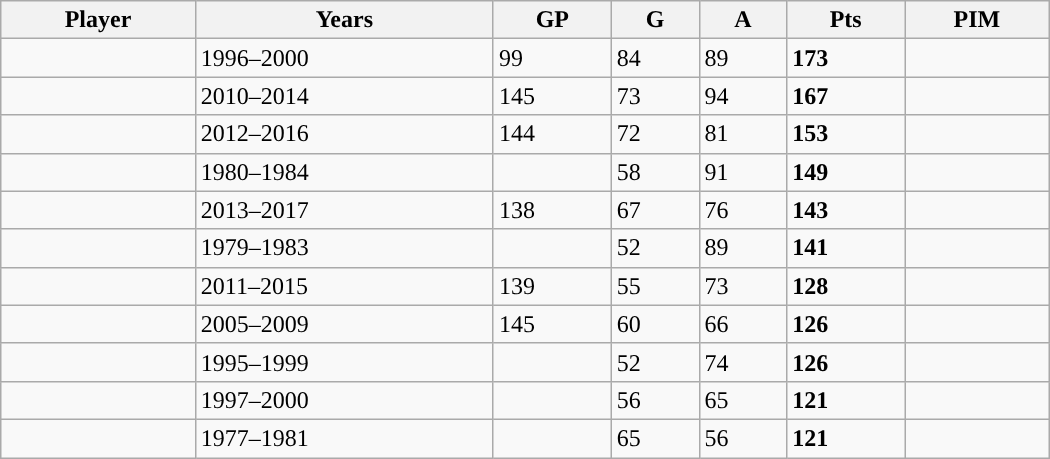<table class="wikitable sortable" width ="700" cellpadding="1" border="1" cellspacing="0">
<tr>
<th>Player</th>
<th>Years</th>
<th>GP</th>
<th>G</th>
<th>A</th>
<th>Pts</th>
<th>PIM</th>
</tr>
<tr>
<td></td>
<td>1996–2000</td>
<td>99</td>
<td>84</td>
<td>89</td>
<td><strong>173</strong></td>
<td></td>
</tr>
<tr>
<td></td>
<td>2010–2014</td>
<td>145</td>
<td>73</td>
<td>94</td>
<td><strong>167</strong></td>
<td></td>
</tr>
<tr>
<td></td>
<td>2012–2016</td>
<td>144</td>
<td>72</td>
<td>81</td>
<td><strong>153</strong></td>
<td></td>
</tr>
<tr>
<td></td>
<td>1980–1984</td>
<td></td>
<td>58</td>
<td>91</td>
<td><strong>149</strong></td>
<td></td>
</tr>
<tr>
<td></td>
<td>2013–2017</td>
<td>138</td>
<td>67</td>
<td>76</td>
<td><strong>143</strong></td>
<td></td>
</tr>
<tr>
<td></td>
<td>1979–1983</td>
<td></td>
<td>52</td>
<td>89</td>
<td><strong>141</strong></td>
<td></td>
</tr>
<tr>
<td></td>
<td>2011–2015</td>
<td>139</td>
<td>55</td>
<td>73</td>
<td><strong>128</strong></td>
<td></td>
</tr>
<tr>
<td></td>
<td>2005–2009</td>
<td>145</td>
<td>60</td>
<td>66</td>
<td><strong>126</strong></td>
<td></td>
</tr>
<tr>
<td></td>
<td>1995–1999</td>
<td></td>
<td>52</td>
<td>74</td>
<td><strong>126</strong></td>
<td></td>
</tr>
<tr>
<td></td>
<td>1997–2000</td>
<td></td>
<td>56</td>
<td>65</td>
<td><strong>121</strong></td>
<td></td>
</tr>
<tr>
<td></td>
<td>1977–1981</td>
<td></td>
<td>65</td>
<td>56</td>
<td><strong>121</strong></td>
<td></td>
</tr>
</table>
